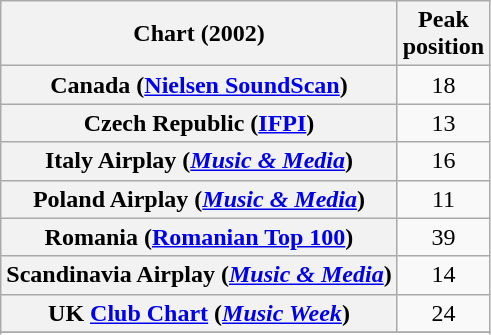<table class="wikitable sortable plainrowheaders" style="text-align:center">
<tr>
<th scope="col">Chart (2002)</th>
<th scope="col">Peak<br>position</th>
</tr>
<tr>
<th scope="row">Canada (<a href='#'>Nielsen SoundScan</a>)</th>
<td>18</td>
</tr>
<tr>
<th scope="row">Czech Republic (<a href='#'>IFPI</a>)</th>
<td>13</td>
</tr>
<tr>
<th scope="row">Italy Airplay (<em><a href='#'>Music & Media</a></em>)</th>
<td align="center">16</td>
</tr>
<tr>
<th scope="row">Poland Airplay (<em><a href='#'>Music & Media</a></em>)</th>
<td align="center">11</td>
</tr>
<tr>
<th scope="row">Romania (<a href='#'>Romanian Top 100</a>)</th>
<td>39</td>
</tr>
<tr>
<th scope="row">Scandinavia Airplay (<em><a href='#'>Music & Media</a></em>)</th>
<td>14</td>
</tr>
<tr>
<th scope="row">UK <a href='#'>Club Chart</a> (<em><a href='#'>Music Week</a></em>)</th>
<td>24</td>
</tr>
<tr>
</tr>
<tr>
</tr>
<tr>
</tr>
<tr>
</tr>
<tr>
</tr>
<tr>
</tr>
</table>
